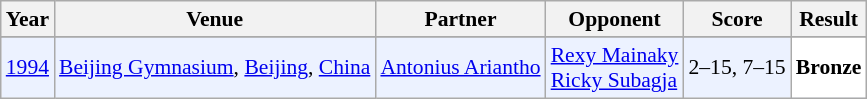<table class="sortable wikitable" style="font-size: 90%;">
<tr>
<th>Year</th>
<th>Venue</th>
<th>Partner</th>
<th>Opponent</th>
<th>Score</th>
<th>Result</th>
</tr>
<tr>
</tr>
<tr style="background:#ECF2FF">
<td align="center"><a href='#'>1994</a></td>
<td align="left"><a href='#'>Beijing Gymnasium</a>, <a href='#'>Beijing</a>, <a href='#'>China</a></td>
<td align="left"> <a href='#'>Antonius Ariantho</a></td>
<td align="left"> <a href='#'>Rexy Mainaky</a> <br>  <a href='#'>Ricky Subagja</a></td>
<td align="left">2–15, 7–15</td>
<td style="text-align:left; background:white"> <strong>Bronze</strong></td>
</tr>
</table>
